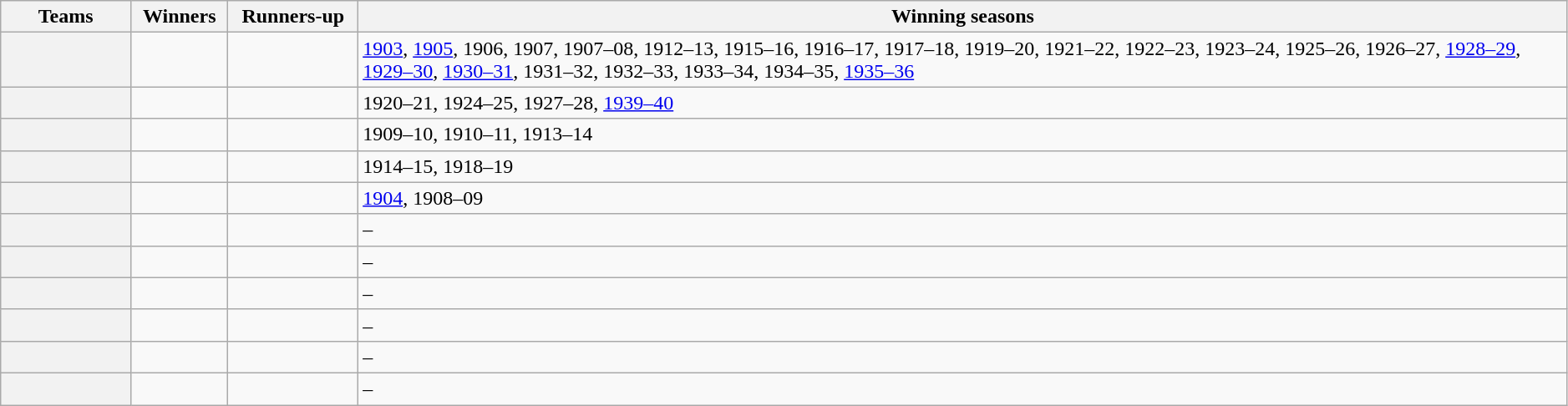<table class="wikitable sortable plainrowheaders mw-collapsible" style="width:99%">
<tr>
<th scope="col" style="width:7%">Teams</th>
<th scope="col" style="width:5%">Winners</th>
<th scope="col" style="width:7%">Runners-up</th>
<th scope="col" style="width:65%">Winning seasons</th>
</tr>
<tr>
<th scope="row"></th>
<td></td>
<td></td>
<td><a href='#'>1903</a>, <a href='#'>1905</a>, 1906, 1907, 1907–08, 1912–13, 1915–16, 1916–17, 1917–18, 1919–20, 1921–22, 1922–23, 1923–24, 1925–26, 1926–27, <a href='#'>1928–29</a>, <a href='#'>1929–30</a>, <a href='#'>1930–31</a>, 1931–32, 1932–33, 1933–34, 1934–35, <a href='#'>1935–36</a></td>
</tr>
<tr>
<th scope="row"></th>
<td></td>
<td></td>
<td>1920–21, 1924–25, 1927–28, <a href='#'>1939–40</a></td>
</tr>
<tr>
<th scope="row"></th>
<td></td>
<td></td>
<td>1909–10, 1910–11, 1913–14</td>
</tr>
<tr>
<th scope="row"></th>
<td></td>
<td></td>
<td>1914–15, 1918–19</td>
</tr>
<tr>
<th scope="row"></th>
<td></td>
<td></td>
<td><a href='#'>1904</a>, 1908–09</td>
</tr>
<tr>
<th scope="row"></th>
<td></td>
<td></td>
<td>–</td>
</tr>
<tr>
<th scope="row"></th>
<td></td>
<td></td>
<td>–</td>
</tr>
<tr>
<th scope="row"></th>
<td></td>
<td></td>
<td>–</td>
</tr>
<tr>
<th scope="row"></th>
<td></td>
<td></td>
<td>–</td>
</tr>
<tr>
<th scope="row"></th>
<td></td>
<td></td>
<td>–</td>
</tr>
<tr>
<th scope="row"></th>
<td></td>
<td></td>
<td>–</td>
</tr>
</table>
